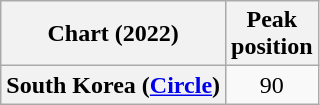<table class="wikitable plainrowheaders" style="text-align:center">
<tr>
<th scope="col">Chart (2022)</th>
<th scope="col">Peak<br>position</th>
</tr>
<tr>
<th scope="row">South Korea (<a href='#'>Circle</a>)</th>
<td>90</td>
</tr>
</table>
